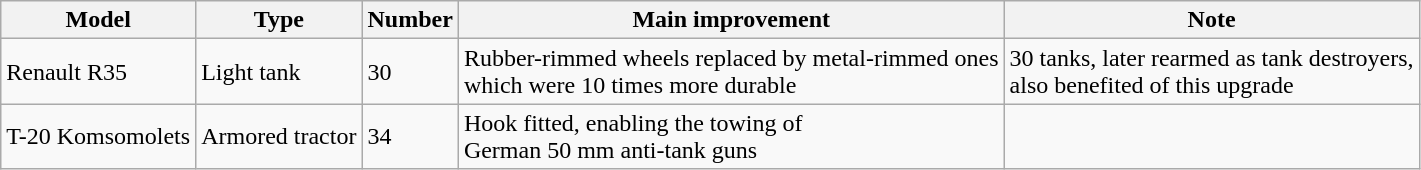<table class="wikitable">
<tr>
<th>Model</th>
<th>Type</th>
<th>Number</th>
<th>Main improvement</th>
<th>Note</th>
</tr>
<tr>
<td>Renault R35</td>
<td>Light tank</td>
<td>30</td>
<td>Rubber-rimmed wheels replaced by metal-rimmed ones<br>which were 10 times more durable</td>
<td>30 tanks, later rearmed as tank destroyers,<br> also benefited of this upgrade</td>
</tr>
<tr>
<td>T-20 Komsomolets</td>
<td>Armored tractor</td>
<td>34</td>
<td>Hook fitted, enabling the towing of<br>German 50 mm anti-tank guns</td>
<td></td>
</tr>
</table>
